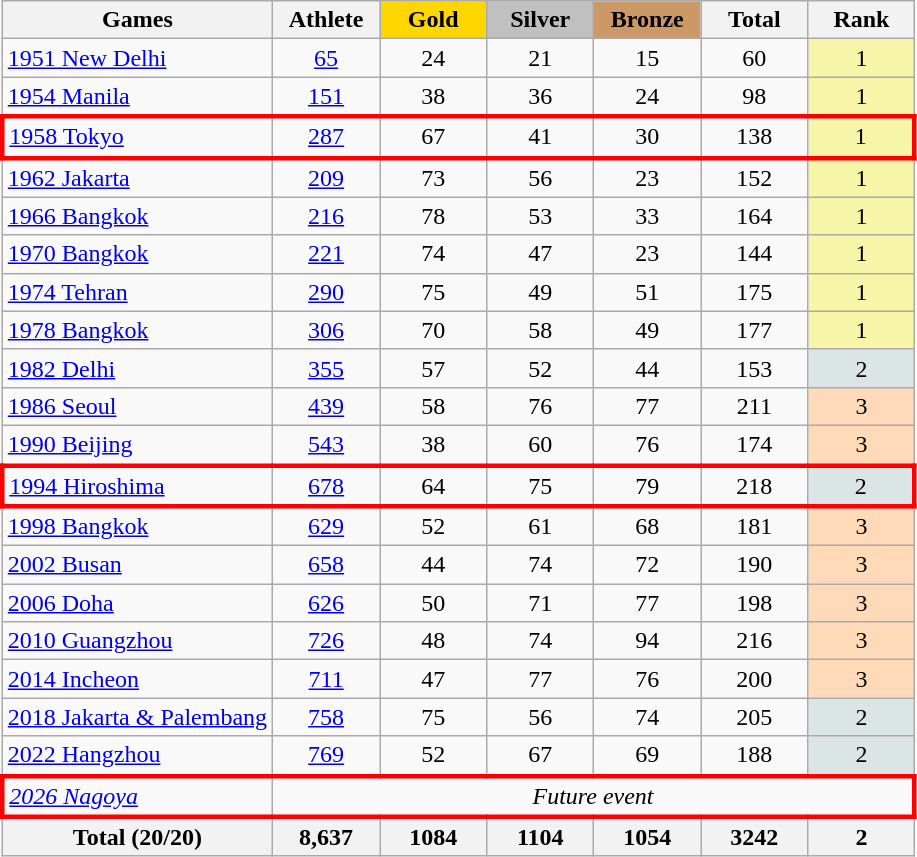<table class="wikitable sortable" style="margin-top:0em; text-align:center; font-size:100%;">
<tr>
<th>Games</th>
<th style="width:4em;">Athlete</th>
<th style="background:gold; width:4em;"><strong>Gold</strong></th>
<th style="background:silver; width:4em;"><strong>Silver</strong></th>
<th style="background:#cc9966; width:4em;"><strong>Bronze</strong></th>
<th style="width:4em;">Total</th>
<th style="width:4em;">Rank</th>
</tr>
<tr>
<td style="text-align:left"> <a href='#'>1951 New Delhi</a></td>
<td><a href='#'>65</a></td>
<td>24</td>
<td>21</td>
<td>15</td>
<td>60</td>
<td bgcolor=f7f6a8>1</td>
</tr>
<tr>
<td style="text-align:left"> <a href='#'>1954 Manila</a></td>
<td><a href='#'>151</a></td>
<td>38</td>
<td>36</td>
<td>24</td>
<td>98</td>
<td bgcolor=f7f6a8>1</td>
</tr>
<tr style="border: 3px solid red">
<td style="text-align:left"> <a href='#'>1958 Tokyo</a></td>
<td><a href='#'>287</a></td>
<td>67</td>
<td>41</td>
<td>30</td>
<td>138</td>
<td bgcolor=f7f6a8>1</td>
</tr>
<tr>
<td style="text-align:left"> <a href='#'>1962 Jakarta</a></td>
<td><a href='#'>209</a></td>
<td>73</td>
<td>56</td>
<td>23</td>
<td>152</td>
<td bgcolor=f7f6a8>1</td>
</tr>
<tr>
<td style="text-align:left"> <a href='#'>1966 Bangkok</a></td>
<td><a href='#'>216</a></td>
<td>78</td>
<td>53</td>
<td>33</td>
<td>164</td>
<td bgcolor=f7f6a8>1</td>
</tr>
<tr>
<td style="text-align:left"> <a href='#'>1970 Bangkok</a></td>
<td><a href='#'>221</a></td>
<td>74</td>
<td>47</td>
<td>23</td>
<td>144</td>
<td bgcolor=f7f6a8>1</td>
</tr>
<tr>
<td style="text-align:left"> <a href='#'>1974 Tehran</a></td>
<td><a href='#'>290</a></td>
<td>75</td>
<td>49</td>
<td>51</td>
<td>175</td>
<td bgcolor=f7f6a8>1</td>
</tr>
<tr>
<td style="text-align:left"> <a href='#'>1978 Bangkok</a></td>
<td><a href='#'>306</a></td>
<td>70</td>
<td>58</td>
<td>49</td>
<td>177</td>
<td bgcolor=f7f6a8>1</td>
</tr>
<tr>
<td style="text-align:left"> <a href='#'>1982 Delhi</a></td>
<td><a href='#'>355</a></td>
<td>57</td>
<td>52</td>
<td>44</td>
<td>153</td>
<td bgcolor=dce5e5>2</td>
</tr>
<tr>
<td style="text-align:left"> <a href='#'>1986 Seoul</a></td>
<td><a href='#'>439</a></td>
<td>58</td>
<td>76</td>
<td>77</td>
<td>211</td>
<td bgcolor=ffdab9>3</td>
</tr>
<tr>
<td style="text-align:left"> <a href='#'>1990 Beijing</a></td>
<td><a href='#'>543</a></td>
<td>38</td>
<td>60</td>
<td>76</td>
<td>174</td>
<td bgcolor=ffdab9>3</td>
</tr>
<tr style="border: 3px solid red">
<td style="text-align:left"> <a href='#'>1994 Hiroshima</a></td>
<td><a href='#'>678</a></td>
<td>64</td>
<td>75</td>
<td>79</td>
<td>218</td>
<td bgcolor=dce5e5>2</td>
</tr>
<tr>
<td style="text-align:left"> <a href='#'>1998 Bangkok</a></td>
<td><a href='#'>629</a></td>
<td>52</td>
<td>61</td>
<td>68</td>
<td>181</td>
<td bgcolor=ffdab9>3</td>
</tr>
<tr>
<td style="text-align:left"> <a href='#'>2002 Busan</a></td>
<td><a href='#'>658</a></td>
<td>44</td>
<td>74</td>
<td>72</td>
<td>190</td>
<td bgcolor=ffdab9>3</td>
</tr>
<tr>
<td style="text-align:left"> <a href='#'>2006 Doha</a></td>
<td><a href='#'>626</a></td>
<td>50</td>
<td>71</td>
<td>77</td>
<td>198</td>
<td bgcolor=ffdab9>3</td>
</tr>
<tr>
<td style="text-align:left"> <a href='#'>2010 Guangzhou</a></td>
<td><a href='#'>726</a></td>
<td>48</td>
<td>74</td>
<td>94</td>
<td>216</td>
<td bgcolor=ffdab9>3</td>
</tr>
<tr>
<td style="text-align:left"> <a href='#'>2014 Incheon</a></td>
<td><a href='#'>711</a></td>
<td>47</td>
<td>77</td>
<td>76</td>
<td>200</td>
<td bgcolor=ffdab9>3</td>
</tr>
<tr>
<td align=left> <a href='#'>2018 Jakarta & Palembang</a></td>
<td><a href='#'>758</a></td>
<td>75</td>
<td>56</td>
<td>74</td>
<td>205</td>
<td bgcolor=dce5e5>2</td>
</tr>
<tr>
<td align=left> <a href='#'>2022 Hangzhou</a></td>
<td><a href='#'>769</a></td>
<td>52</td>
<td>67</td>
<td>69</td>
<td>188</td>
<td bgcolor=dce5e5>2</td>
</tr>
<tr style="border: 3px solid red">
<td align=left> <em><a href='#'>2026 Nagoya</a></em></td>
<td colspan=6><em>Future event</em></td>
</tr>
<tr>
<th>Total (20/20)</th>
<th>8,637</th>
<th>1084</th>
<th>1104</th>
<th>1054</th>
<th>3242</th>
<th>2</th>
</tr>
</table>
